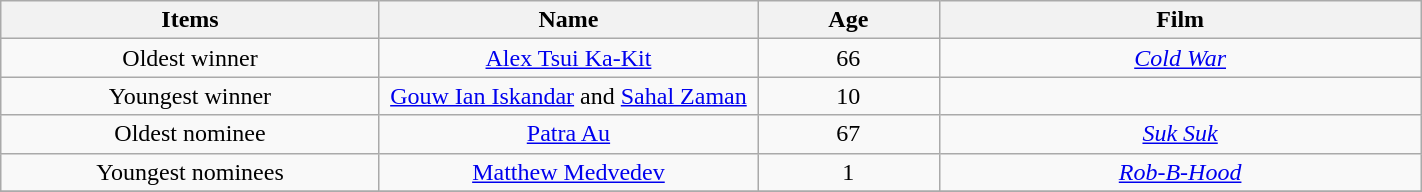<table class="wikitable" style="text-align: center" width="75%">
<tr>
<th width=175><strong>Items</strong></th>
<th width=175><strong>Name</strong></th>
<th width=80><strong>Age</strong></th>
<th width=225><strong>Film</strong></th>
</tr>
<tr>
<td>Oldest winner</td>
<td><a href='#'>Alex Tsui Ka-Kit</a></td>
<td>66</td>
<td><em><a href='#'>Cold War</a></em></td>
</tr>
<tr>
<td>Youngest winner</td>
<td><a href='#'>Gouw Ian Iskandar</a> and <a href='#'>Sahal Zaman</a></td>
<td>10</td>
<td></td>
</tr>
<tr>
<td>Oldest nominee</td>
<td><a href='#'>Patra Au</a></td>
<td>67</td>
<td><em><a href='#'>Suk Suk</a></em></td>
</tr>
<tr>
<td>Youngest nominees</td>
<td><a href='#'>Matthew Medvedev</a></td>
<td>1</td>
<td><em><a href='#'>Rob-B-Hood</a></em></td>
</tr>
<tr>
</tr>
</table>
